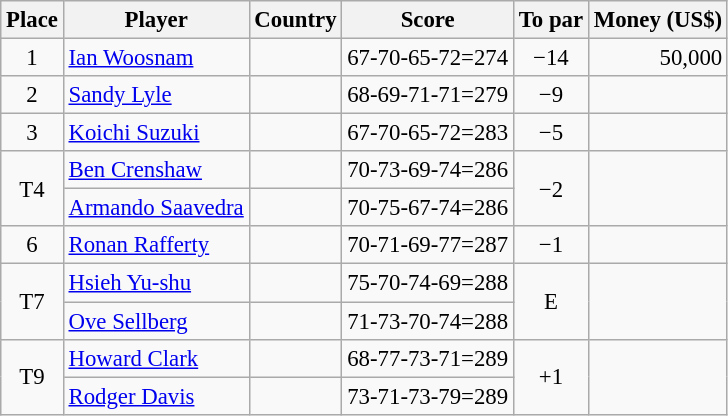<table class="wikitable" style="font-size:95%;">
<tr>
<th>Place</th>
<th>Player</th>
<th>Country</th>
<th>Score</th>
<th>To par</th>
<th>Money (US$)</th>
</tr>
<tr>
<td align=center>1</td>
<td><a href='#'>Ian Woosnam</a></td>
<td></td>
<td>67-70-65-72=274</td>
<td align=center>−14</td>
<td align=right>50,000</td>
</tr>
<tr>
<td align=center>2</td>
<td><a href='#'>Sandy Lyle</a></td>
<td></td>
<td>68-69-71-71=279</td>
<td align=center>−9</td>
<td align=right></td>
</tr>
<tr>
<td align=center>3</td>
<td><a href='#'>Koichi Suzuki</a></td>
<td></td>
<td>67-70-65-72=283</td>
<td align=center>−5</td>
<td align=right></td>
</tr>
<tr>
<td rowspan=2 align=center>T4</td>
<td><a href='#'>Ben Crenshaw</a></td>
<td></td>
<td>70-73-69-74=286</td>
<td rowspan=2 align=center>−2</td>
<td rowspan=2 align=right></td>
</tr>
<tr>
<td><a href='#'>Armando Saavedra</a></td>
<td></td>
<td>70-75-67-74=286</td>
</tr>
<tr>
<td align=center>6</td>
<td><a href='#'>Ronan Rafferty</a></td>
<td></td>
<td>70-71-69-77=287</td>
<td align=center>−1</td>
<td align=right></td>
</tr>
<tr>
<td rowspan=2 align=center>T7</td>
<td><a href='#'>Hsieh Yu-shu</a></td>
<td></td>
<td>75-70-74-69=288</td>
<td rowspan=2 align=center>E</td>
<td rowspan=2 align=right></td>
</tr>
<tr>
<td><a href='#'>Ove Sellberg</a></td>
<td></td>
<td>71-73-70-74=288</td>
</tr>
<tr>
<td rowspan=2 align=center>T9</td>
<td><a href='#'>Howard Clark</a></td>
<td></td>
<td>68-77-73-71=289</td>
<td rowspan=2 align=center>+1</td>
<td rowspan=2 align=right></td>
</tr>
<tr>
<td><a href='#'>Rodger Davis</a></td>
<td></td>
<td>73-71-73-79=289</td>
</tr>
</table>
